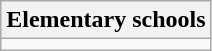<table class="wikitable">
<tr>
<th>Elementary schools</th>
</tr>
<tr>
<td></td>
</tr>
</table>
